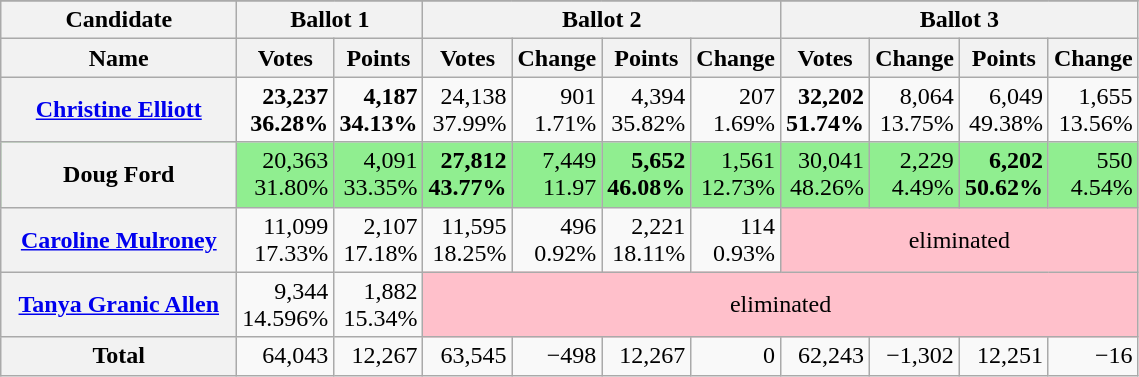<table class="wikitable plainrowheaders">
<tr>
</tr>
<tr>
<th>Candidate</th>
<th colspan = "2">Ballot 1</th>
<th colspan = "4">Ballot 2</th>
<th colspan = "4">Ballot 3</th>
</tr>
<tr>
<th style="width:150px;">Name</th>
<th style="width:50px;">Votes</th>
<th style="width:50px;">Points</th>
<th style="width:50px;">Votes</th>
<th style="width:50px;">Change</th>
<th style="width:50px;">Points</th>
<th style="width:50px;">Change</th>
<th style="width:50px;">Votes</th>
<th style="width:50px;">Change</th>
<th style="width:50px;">Points</th>
<th style="width:50px;">Change</th>
</tr>
<tr style="text-align:right;">
<th scope="row"><strong><a href='#'>Christine Elliott</a></strong></th>
<td><strong>23,237</strong><br><strong>36.28%</strong></td>
<td><strong>4,187<br>34.13%</strong></td>
<td>24,138<br>37.99%</td>
<td>901<br>1.71%</td>
<td>4,394<br>35.82%</td>
<td>207<br>1.69%</td>
<td><strong>32,202<br>51.74%</strong></td>
<td>8,064<br>13.75%</td>
<td>6,049<br>49.38%</td>
<td>1,655<br>13.56%</td>
</tr>
<tr style="text-align:right;background:lightgreen;">
<th scope="row"><strong>Doug Ford</strong></th>
<td>20,363<br>31.80%</td>
<td>4,091<br>33.35%</td>
<td><strong>27,812<br>43.77%</strong></td>
<td>7,449<br>11.97</td>
<td><strong>5,652<br>46.08%</strong></td>
<td>1,561<br>12.73%</td>
<td>30,041<br>48.26%</td>
<td>2,229<br>4.49%</td>
<td><strong>6,202<br>50.62%</strong></td>
<td>550<br>4.54%</td>
</tr>
<tr style="text-align:right;">
<th scope="row"><strong><a href='#'>Caroline Mulroney</a></strong></th>
<td>11,099<br>17.33%</td>
<td>2,107<br>17.18%</td>
<td>11,595<br>18.25%</td>
<td>496<br>0.92%</td>
<td>2,221<br>18.11%</td>
<td>114<br>0.93%</td>
<td style="text-align:center; background:pink" colspan=8>eliminated</td>
</tr>
<tr style="text-align:right;">
<th scope="row"><strong><a href='#'>Tanya Granic Allen</a></strong></th>
<td>9,344<br>14.596%</td>
<td>1,882<br>15.34%</td>
<td style="text-align:center; background:pink" colspan=12>eliminated</td>
</tr>
<tr style="text-align:right;">
<th scope="row"><strong>Total</strong></th>
<td>64,043</td>
<td>12,267</td>
<td>63,545</td>
<td>−498</td>
<td>12,267</td>
<td>0</td>
<td>62,243</td>
<td>−1,302</td>
<td>12,251</td>
<td>−16</td>
</tr>
</table>
